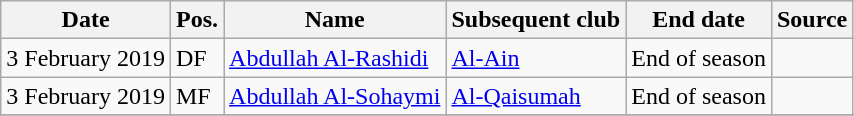<table class="wikitable" style="text-align:left">
<tr>
<th>Date</th>
<th>Pos.</th>
<th>Name</th>
<th>Subsequent club</th>
<th>End date</th>
<th>Source</th>
</tr>
<tr>
<td>3 February 2019</td>
<td>DF</td>
<td> <a href='#'>Abdullah Al-Rashidi</a></td>
<td> <a href='#'>Al-Ain</a></td>
<td>End of season</td>
<td></td>
</tr>
<tr>
<td>3 February 2019</td>
<td>MF</td>
<td> <a href='#'>Abdullah Al-Sohaymi</a></td>
<td> <a href='#'>Al-Qaisumah</a></td>
<td>End of season</td>
<td></td>
</tr>
<tr>
</tr>
</table>
